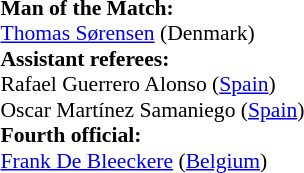<table style="width:100%; font-size:90%;">
<tr>
<td><br><strong>Man of the Match:</strong>
<br><a href='#'>Thomas Sørensen</a> (Denmark)<br><strong>Assistant referees:</strong>
<br>Rafael Guerrero Alonso (<a href='#'>Spain</a>)
<br>Oscar Martínez Samaniego (<a href='#'>Spain</a>)
<br><strong>Fourth official:</strong>
<br><a href='#'>Frank De Bleeckere</a> (<a href='#'>Belgium</a>)</td>
</tr>
</table>
